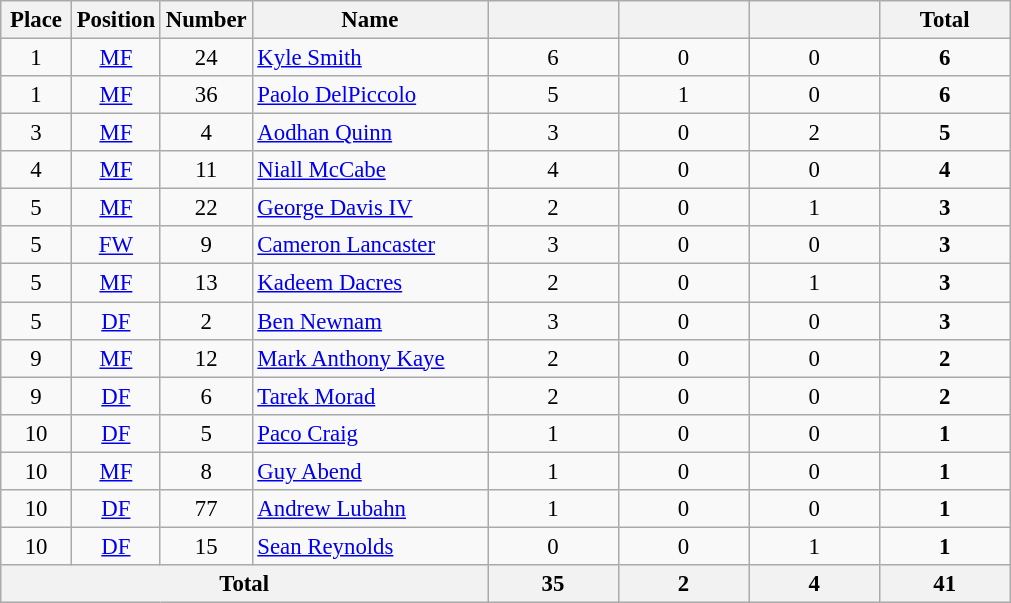<table class="wikitable sortable" style="font-size: 95%; text-align: center;">
<tr>
<th width=40>Place</th>
<th width=40>Position</th>
<th width=40>Number</th>
<th width=150>Name</th>
<th width=80></th>
<th width=80></th>
<th width=80></th>
<th width=80><strong>Total</strong></th>
</tr>
<tr>
<td>1</td>
<td><a href='#'>MF</a></td>
<td>24</td>
<td align="left"> <a href='#'>Kyle Smith</a></td>
<td>6</td>
<td>0</td>
<td>0</td>
<td><strong>6</strong></td>
</tr>
<tr>
<td>1</td>
<td><a href='#'>MF</a></td>
<td>36</td>
<td align="left"> <a href='#'>Paolo DelPiccolo</a></td>
<td>5</td>
<td>1</td>
<td>0</td>
<td><strong>6</strong></td>
</tr>
<tr>
<td>3</td>
<td><a href='#'>MF</a></td>
<td>4</td>
<td align="left"> <a href='#'>Aodhan Quinn</a></td>
<td>3</td>
<td>0</td>
<td>2</td>
<td><strong>5</strong></td>
</tr>
<tr>
<td>4</td>
<td><a href='#'>MF</a></td>
<td>11</td>
<td align="left"> <a href='#'>Niall McCabe</a></td>
<td>4</td>
<td>0</td>
<td>0</td>
<td><strong>4</strong></td>
</tr>
<tr>
<td>5</td>
<td><a href='#'>MF</a></td>
<td>22</td>
<td align="left"> <a href='#'>George Davis IV</a></td>
<td>2</td>
<td>0</td>
<td>1</td>
<td><strong>3</strong></td>
</tr>
<tr>
<td>5</td>
<td><a href='#'>FW</a></td>
<td>9</td>
<td align="left"> <a href='#'>Cameron Lancaster</a></td>
<td>3</td>
<td>0</td>
<td>0</td>
<td><strong>3</strong></td>
</tr>
<tr>
<td>5</td>
<td><a href='#'>MF</a></td>
<td>13</td>
<td align="left"> <a href='#'>Kadeem Dacres</a></td>
<td>2</td>
<td>0</td>
<td>1</td>
<td><strong>3</strong></td>
</tr>
<tr>
<td>5</td>
<td><a href='#'>DF</a></td>
<td>2</td>
<td align="left"> <a href='#'>Ben Newnam</a></td>
<td>3</td>
<td>0</td>
<td>0</td>
<td><strong>3</strong></td>
</tr>
<tr>
<td>9</td>
<td><a href='#'>MF</a></td>
<td>12</td>
<td align="left"> <a href='#'>Mark Anthony Kaye</a></td>
<td>2</td>
<td>0</td>
<td>0</td>
<td><strong>2</strong></td>
</tr>
<tr>
<td>9</td>
<td><a href='#'>DF</a></td>
<td>6</td>
<td align="left"> <a href='#'>Tarek Morad</a></td>
<td>2</td>
<td>0</td>
<td>0</td>
<td><strong>2</strong></td>
</tr>
<tr>
<td>10</td>
<td><a href='#'>DF</a></td>
<td>5</td>
<td align="left"> <a href='#'>Paco Craig</a></td>
<td>1</td>
<td>0</td>
<td>0</td>
<td><strong>1</strong></td>
</tr>
<tr>
<td>10</td>
<td><a href='#'>MF</a></td>
<td>8</td>
<td align="left"> <a href='#'>Guy Abend</a></td>
<td>1</td>
<td>0</td>
<td>0</td>
<td><strong>1</strong></td>
</tr>
<tr>
<td>10</td>
<td><a href='#'>DF</a></td>
<td>77</td>
<td align="left"> <a href='#'>Andrew Lubahn</a></td>
<td>1</td>
<td>0</td>
<td>0</td>
<td><strong>1</strong></td>
</tr>
<tr>
<td>10</td>
<td><a href='#'>DF</a></td>
<td>15</td>
<td align="left"> <a href='#'>Sean Reynolds</a></td>
<td>0</td>
<td>0</td>
<td>1</td>
<td><strong>1</strong></td>
</tr>
<tr>
<th colspan="4">Total</th>
<th>35</th>
<th>2</th>
<th>4</th>
<th>41</th>
</tr>
</table>
